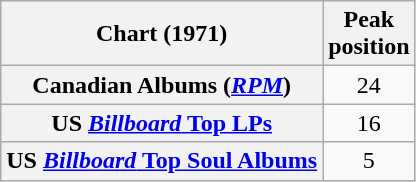<table class="wikitable sortable plainrowheaders" style="text-align:center">
<tr>
<th>Chart (1971)</th>
<th>Peak<br>position</th>
</tr>
<tr>
<th scope="row">Canadian Albums (<em><a href='#'>RPM</a></em>)</th>
<td>24</td>
</tr>
<tr>
<th scope="row">US <a href='#'><em>Billboard</em> Top LPs</a></th>
<td>16</td>
</tr>
<tr>
<th scope="row">US <a href='#'><em>Billboard</em> Top Soul Albums</a></th>
<td>5</td>
</tr>
</table>
